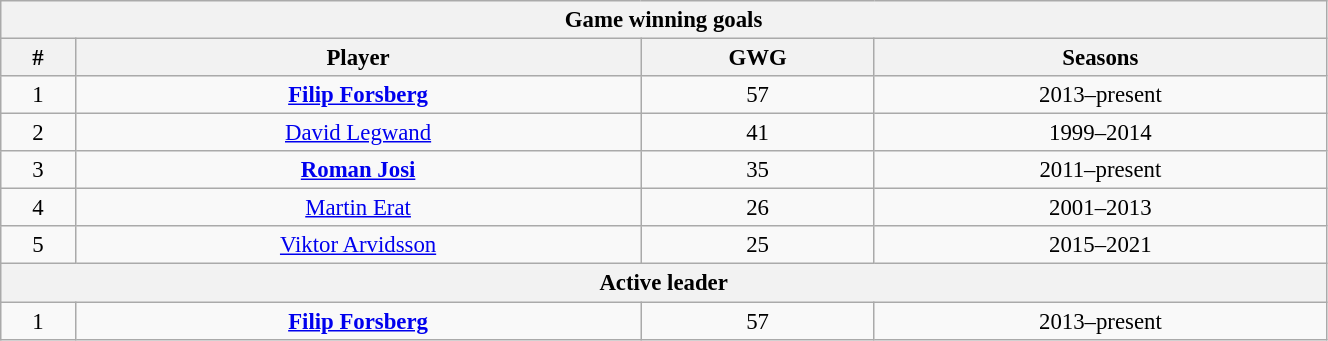<table class="wikitable" style="text-align: center; font-size: 95%" width="70%">
<tr>
<th colspan="4">Game winning goals</th>
</tr>
<tr>
<th>#</th>
<th>Player</th>
<th>GWG</th>
<th>Seasons</th>
</tr>
<tr>
<td>1</td>
<td><strong><a href='#'>Filip Forsberg</a></strong></td>
<td>57</td>
<td>2013–present</td>
</tr>
<tr>
<td>2</td>
<td><a href='#'>David Legwand</a></td>
<td>41</td>
<td>1999–2014</td>
</tr>
<tr>
<td>3</td>
<td><strong><a href='#'>Roman Josi</a></strong></td>
<td>35</td>
<td>2011–present</td>
</tr>
<tr>
<td>4</td>
<td><a href='#'>Martin Erat</a></td>
<td>26</td>
<td>2001–2013</td>
</tr>
<tr>
<td>5</td>
<td><a href='#'>Viktor Arvidsson</a></td>
<td>25</td>
<td>2015–2021</td>
</tr>
<tr>
<th colspan="4">Active leader</th>
</tr>
<tr>
<td>1</td>
<td><strong><a href='#'>Filip Forsberg</a></strong></td>
<td>57</td>
<td>2013–present</td>
</tr>
</table>
